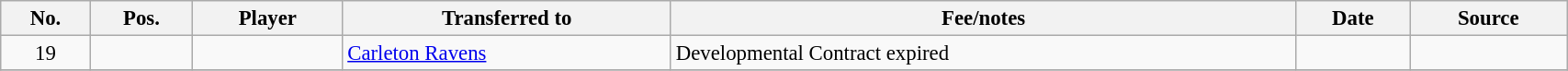<table class="wikitable sortable" style="width:90%; text-align:center; font-size:95%; text-align:left;">
<tr>
<th>No.</th>
<th>Pos.</th>
<th>Player</th>
<th>Transferred to</th>
<th>Fee/notes</th>
<th>Date</th>
<th>Source</th>
</tr>
<tr>
<td align=center>19</td>
<td align=center></td>
<td></td>
<td> <a href='#'>Carleton Ravens</a></td>
<td>Developmental Contract expired</td>
<td></td>
<td></td>
</tr>
<tr>
</tr>
</table>
